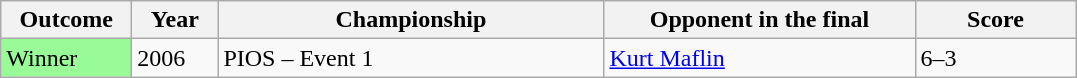<table class="sortable wikitable">
<tr>
<th width="80">Outcome</th>
<th width="50">Year</th>
<th width="250">Championship</th>
<th width="200">Opponent in the final</th>
<th width="100">Score</th>
</tr>
<tr>
<td style="background:#98FB98">Winner</td>
<td>2006</td>
<td>PIOS – Event 1</td>
<td> <a href='#'>Kurt Maflin</a></td>
<td>6–3</td>
</tr>
</table>
